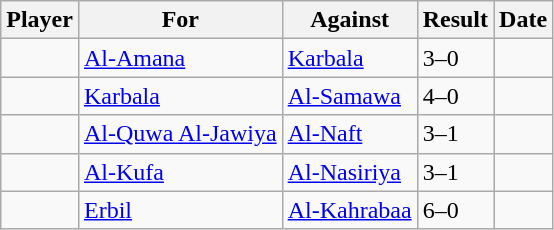<table class="wikitable sortable">
<tr>
<th>Player</th>
<th>For</th>
<th>Against</th>
<th align=center>Result</th>
<th>Date</th>
</tr>
<tr>
<td> </td>
<td><a href='#'>Al-Amana</a></td>
<td><a href='#'>Karbala</a></td>
<td>3–0</td>
<td></td>
</tr>
<tr>
<td> </td>
<td><a href='#'>Karbala</a></td>
<td><a href='#'>Al-Samawa</a></td>
<td>4–0</td>
<td></td>
</tr>
<tr>
<td> </td>
<td><a href='#'>Al-Quwa Al-Jawiya</a></td>
<td><a href='#'>Al-Naft</a></td>
<td>3–1</td>
<td></td>
</tr>
<tr>
<td> </td>
<td><a href='#'>Al-Kufa</a></td>
<td><a href='#'>Al-Nasiriya</a></td>
<td>3–1</td>
<td></td>
</tr>
<tr>
<td> </td>
<td><a href='#'>Erbil</a></td>
<td><a href='#'>Al-Kahrabaa</a></td>
<td>6–0</td>
<td></td>
</tr>
</table>
